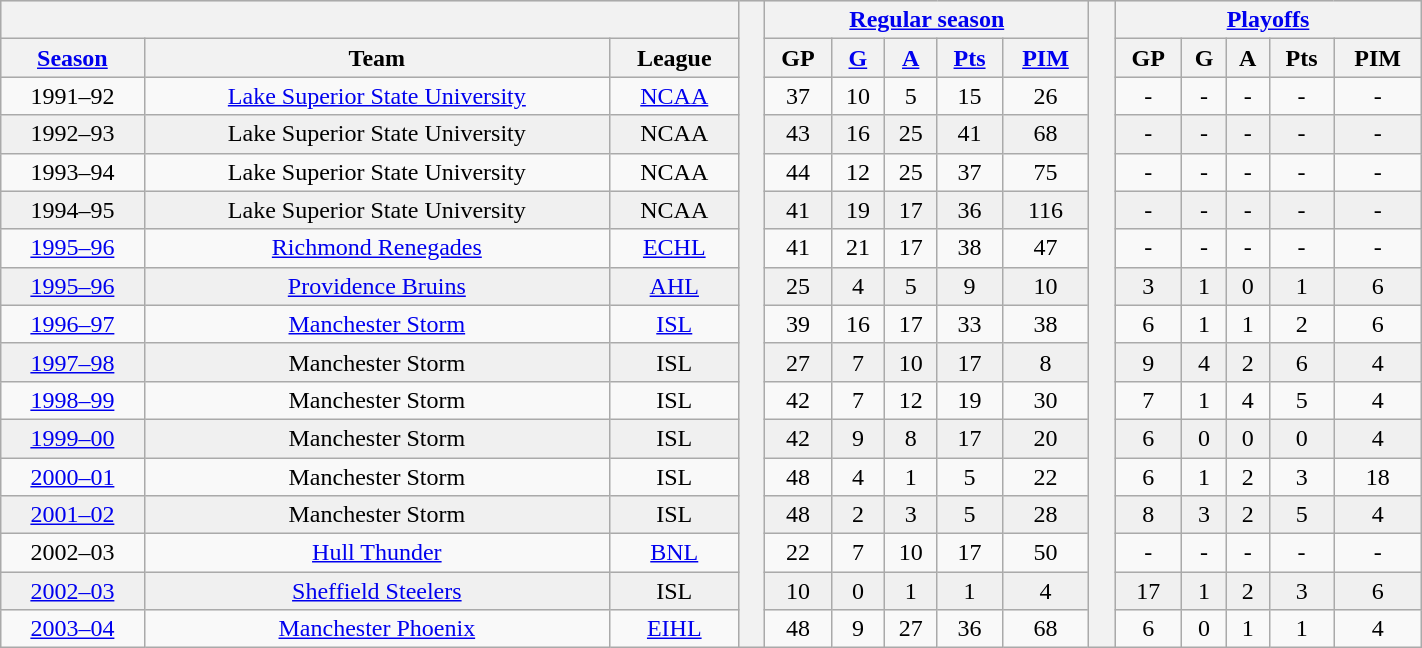<table class="wikitable"| BORDER="0" CELLPADDING="1" CELLSPACING="0" width="75%" style="text-align:center">
<tr bgcolor="#e0e0e0">
<th colspan="3" bgcolor="#ffffff"> </th>
<th rowspan="99" bgcolor="#ffffff"> </th>
<th colspan="5"><a href='#'>Regular season</a></th>
<th rowspan="99" bgcolor="#ffffff"> </th>
<th colspan="5"><a href='#'>Playoffs</a></th>
</tr>
<tr bgcolor="#e0e0e0">
<th><a href='#'>Season</a></th>
<th>Team</th>
<th>League</th>
<th>GP</th>
<th><a href='#'>G</a></th>
<th><a href='#'>A</a></th>
<th><a href='#'>Pts</a></th>
<th><a href='#'>PIM</a></th>
<th>GP</th>
<th>G</th>
<th>A</th>
<th>Pts</th>
<th>PIM</th>
</tr>
<tr ALIGN="center">
<td>1991–92</td>
<td><a href='#'>Lake Superior State University</a></td>
<td><a href='#'>NCAA</a></td>
<td>37</td>
<td>10</td>
<td>5</td>
<td>15</td>
<td>26</td>
<td>-</td>
<td>-</td>
<td>-</td>
<td>-</td>
<td>-</td>
</tr>
<tr ALIGN="center" bgcolor="#f0f0f0">
<td>1992–93</td>
<td>Lake Superior State University</td>
<td>NCAA</td>
<td>43</td>
<td>16</td>
<td>25</td>
<td>41</td>
<td>68</td>
<td>-</td>
<td>-</td>
<td>-</td>
<td>-</td>
<td>-</td>
</tr>
<tr ALIGN="center">
<td>1993–94</td>
<td>Lake Superior State University</td>
<td>NCAA</td>
<td>44</td>
<td>12</td>
<td>25</td>
<td>37</td>
<td>75</td>
<td>-</td>
<td>-</td>
<td>-</td>
<td>-</td>
<td>-</td>
</tr>
<tr ALIGN="center" bgcolor="#f0f0f0">
<td>1994–95</td>
<td>Lake Superior State University</td>
<td>NCAA</td>
<td>41</td>
<td>19</td>
<td>17</td>
<td>36</td>
<td>116</td>
<td>-</td>
<td>-</td>
<td>-</td>
<td>-</td>
<td>-</td>
</tr>
<tr ALIGN="center">
<td><a href='#'>1995–96</a></td>
<td><a href='#'>Richmond Renegades</a></td>
<td><a href='#'>ECHL</a></td>
<td>41</td>
<td>21</td>
<td>17</td>
<td>38</td>
<td>47</td>
<td>-</td>
<td>-</td>
<td>-</td>
<td>-</td>
<td>-</td>
</tr>
<tr ALIGN="center" bgcolor="#f0f0f0">
<td><a href='#'>1995–96</a></td>
<td><a href='#'>Providence Bruins</a></td>
<td><a href='#'>AHL</a></td>
<td>25</td>
<td>4</td>
<td>5</td>
<td>9</td>
<td>10</td>
<td>3</td>
<td>1</td>
<td>0</td>
<td>1</td>
<td>6</td>
</tr>
<tr ALIGN="center">
<td><a href='#'>1996–97</a></td>
<td><a href='#'>Manchester Storm</a></td>
<td><a href='#'>ISL</a></td>
<td>39</td>
<td>16</td>
<td>17</td>
<td>33</td>
<td>38</td>
<td>6</td>
<td>1</td>
<td>1</td>
<td>2</td>
<td>6</td>
</tr>
<tr ALIGN="center" bgcolor="#f0f0f0">
<td><a href='#'>1997–98</a></td>
<td>Manchester Storm</td>
<td>ISL</td>
<td>27</td>
<td>7</td>
<td>10</td>
<td>17</td>
<td>8</td>
<td>9</td>
<td>4</td>
<td>2</td>
<td>6</td>
<td>4</td>
</tr>
<tr ALIGN="center">
<td><a href='#'>1998–99</a></td>
<td>Manchester Storm</td>
<td>ISL</td>
<td>42</td>
<td>7</td>
<td>12</td>
<td>19</td>
<td>30</td>
<td>7</td>
<td>1</td>
<td>4</td>
<td>5</td>
<td>4</td>
</tr>
<tr ALIGN="center" bgcolor="#f0f0f0">
<td><a href='#'>1999–00</a></td>
<td>Manchester Storm</td>
<td>ISL</td>
<td>42</td>
<td>9</td>
<td>8</td>
<td>17</td>
<td>20</td>
<td>6</td>
<td>0</td>
<td>0</td>
<td>0</td>
<td>4</td>
</tr>
<tr ALIGN="center">
<td><a href='#'>2000–01</a></td>
<td>Manchester Storm</td>
<td>ISL</td>
<td>48</td>
<td>4</td>
<td>1</td>
<td>5</td>
<td>22</td>
<td>6</td>
<td>1</td>
<td>2</td>
<td>3</td>
<td>18</td>
</tr>
<tr ALIGN="center" bgcolor="#f0f0f0">
<td><a href='#'>2001–02</a></td>
<td>Manchester Storm</td>
<td>ISL</td>
<td>48</td>
<td>2</td>
<td>3</td>
<td>5</td>
<td>28</td>
<td>8</td>
<td>3</td>
<td>2</td>
<td>5</td>
<td>4</td>
</tr>
<tr ALIGN="center">
<td>2002–03</td>
<td><a href='#'>Hull Thunder</a></td>
<td><a href='#'>BNL</a></td>
<td>22</td>
<td>7</td>
<td>10</td>
<td>17</td>
<td>50</td>
<td>-</td>
<td>-</td>
<td>-</td>
<td>-</td>
<td>-</td>
</tr>
<tr ALIGN="center" bgcolor="#f0f0f0">
<td><a href='#'>2002–03</a></td>
<td><a href='#'>Sheffield Steelers</a></td>
<td>ISL</td>
<td>10</td>
<td>0</td>
<td>1</td>
<td>1</td>
<td>4</td>
<td>17</td>
<td>1</td>
<td>2</td>
<td>3</td>
<td>6</td>
</tr>
<tr ALIGN="center">
<td><a href='#'>2003–04</a></td>
<td><a href='#'>Manchester Phoenix</a></td>
<td><a href='#'>EIHL</a></td>
<td>48</td>
<td>9</td>
<td>27</td>
<td>36</td>
<td>68</td>
<td>6</td>
<td>0</td>
<td>1</td>
<td>1</td>
<td>4</td>
</tr>
</table>
